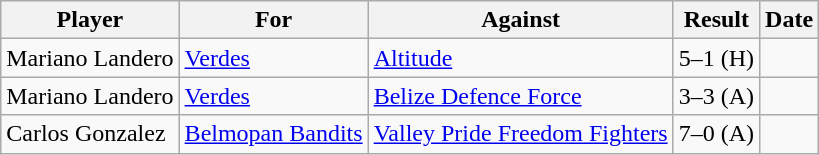<table class="wikitable">
<tr>
<th>Player</th>
<th>For</th>
<th>Against</th>
<th align=center>Result</th>
<th>Date</th>
</tr>
<tr>
<td> Mariano Landero</td>
<td><a href='#'>Verdes</a></td>
<td><a href='#'>Altitude</a></td>
<td align="center">5–1 (H)</td>
<td></td>
</tr>
<tr>
<td> Mariano Landero</td>
<td><a href='#'>Verdes</a></td>
<td><a href='#'>Belize Defence Force</a></td>
<td align="center">3–3 (A)</td>
<td></td>
</tr>
<tr>
<td> Carlos Gonzalez</td>
<td><a href='#'>Belmopan Bandits</a></td>
<td><a href='#'>Valley Pride Freedom Fighters</a></td>
<td align="center">7–0 (A)</td>
<td></td>
</tr>
</table>
